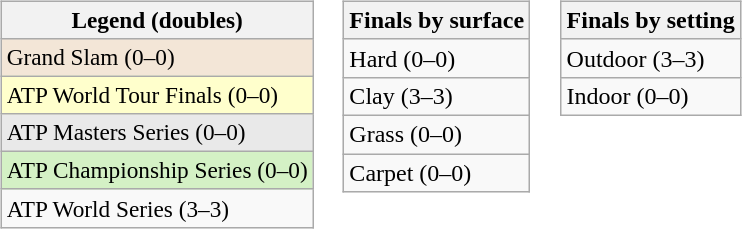<table>
<tr valign="top">
<td><br><table class=wikitable style=font-size:97%>
<tr>
<th>Legend (doubles)</th>
</tr>
<tr bgcolor=f3e6d7>
<td>Grand Slam (0–0)</td>
</tr>
<tr bgcolor=ffffcc>
<td>ATP World Tour Finals (0–0)</td>
</tr>
<tr bgcolor=e9e9e9>
<td>ATP Masters Series (0–0)</td>
</tr>
<tr style="background:#d4f1c5;">
<td>ATP Championship Series (0–0)</td>
</tr>
<tr>
<td>ATP World Series (3–3)</td>
</tr>
</table>
</td>
<td><br><table class="wikitable">
<tr>
<th>Finals by surface</th>
</tr>
<tr>
<td>Hard (0–0)</td>
</tr>
<tr>
<td>Clay (3–3)</td>
</tr>
<tr>
<td>Grass (0–0)</td>
</tr>
<tr>
<td>Carpet (0–0)</td>
</tr>
</table>
</td>
<td><br><table class="wikitable">
<tr>
<th>Finals by setting</th>
</tr>
<tr>
<td>Outdoor (3–3)</td>
</tr>
<tr>
<td>Indoor (0–0)</td>
</tr>
</table>
</td>
</tr>
</table>
